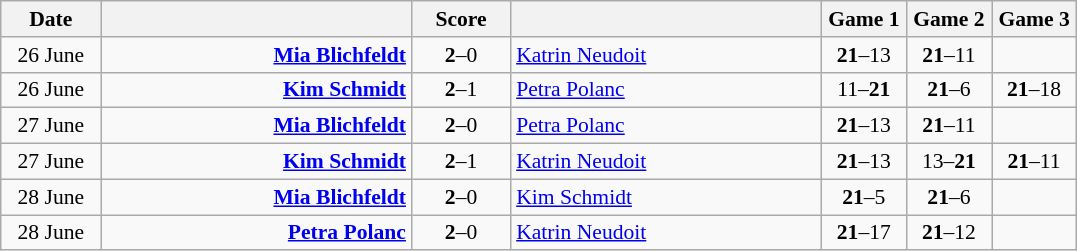<table class="wikitable" style="text-align: center; font-size:90% ">
<tr>
<th width="60">Date</th>
<th align="right" width="200"></th>
<th width="60">Score</th>
<th align="left" width="200"></th>
<th width="50">Game 1</th>
<th width="50">Game 2</th>
<th width="50">Game 3</th>
</tr>
<tr>
<td>26 June</td>
<td align="right"><strong><a href='#'>Mia Blichfeldt</a> </strong></td>
<td align="center"><strong>2</strong>–0</td>
<td align="left"> <a href='#'>Katrin Neudoit</a></td>
<td><strong>21</strong>–13</td>
<td><strong>21</strong>–11</td>
<td></td>
</tr>
<tr>
<td>26 June</td>
<td align="right"><strong><a href='#'>Kim Schmidt</a> </strong></td>
<td align="center"><strong>2</strong>–1</td>
<td align="left"> <a href='#'>Petra Polanc</a></td>
<td>11–<strong>21</strong></td>
<td><strong>21</strong>–6</td>
<td><strong>21</strong>–18</td>
</tr>
<tr>
<td>27 June</td>
<td align="right"><strong><a href='#'>Mia Blichfeldt</a> </strong></td>
<td><strong>2</strong>–0</td>
<td align="left"> <a href='#'>Petra Polanc</a></td>
<td><strong>21</strong>–13</td>
<td><strong>21</strong>–11</td>
<td></td>
</tr>
<tr>
<td>27 June</td>
<td align="right"><strong><a href='#'>Kim Schmidt</a> </strong></td>
<td><strong>2</strong>–1</td>
<td align="left"> <a href='#'>Katrin Neudoit</a></td>
<td><strong>21</strong>–13</td>
<td>13–<strong>21</strong></td>
<td><strong>21</strong>–11</td>
</tr>
<tr>
<td>28 June</td>
<td align="right"><strong><a href='#'>Mia Blichfeldt</a> </strong></td>
<td><strong>2</strong>–0</td>
<td align="left"> <a href='#'>Kim Schmidt</a></td>
<td><strong>21</strong>–5</td>
<td><strong>21</strong>–6</td>
<td></td>
</tr>
<tr>
<td>28 June</td>
<td align="right"><strong><a href='#'>Petra Polanc</a> </strong></td>
<td><strong>2</strong>–0</td>
<td align="left"> <a href='#'>Katrin Neudoit</a></td>
<td><strong>21</strong>–17</td>
<td><strong>21</strong>–12</td>
<td></td>
</tr>
</table>
